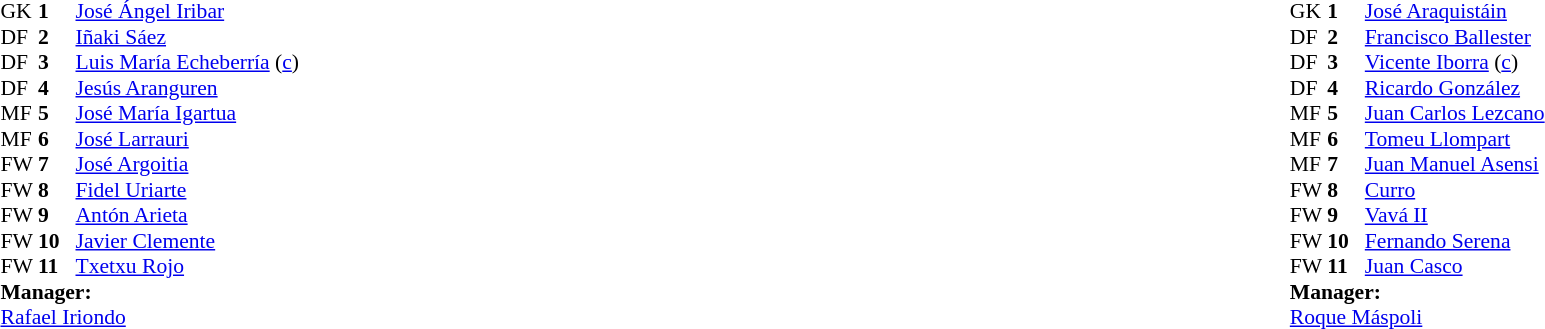<table width="100%">
<tr>
<td valign="top" width="50%"><br><table style="font-size: 90%" cellspacing="0" cellpadding="0">
<tr>
<td colspan="4"></td>
</tr>
<tr>
<th width="25"></th>
<th width="25"></th>
</tr>
<tr>
<td>GK</td>
<td><strong>1</strong></td>
<td> <a href='#'>José Ángel Iribar</a></td>
</tr>
<tr>
<td>DF</td>
<td><strong>2</strong></td>
<td> <a href='#'>Iñaki Sáez</a></td>
</tr>
<tr>
<td>DF</td>
<td><strong>3</strong></td>
<td> <a href='#'>Luis María Echeberría</a> (<a href='#'>c</a>)</td>
</tr>
<tr>
<td>DF</td>
<td><strong>4</strong></td>
<td> <a href='#'>Jesús Aranguren</a></td>
</tr>
<tr>
<td>MF</td>
<td><strong>5</strong></td>
<td> <a href='#'>José María Igartua</a></td>
</tr>
<tr>
<td>MF</td>
<td><strong>6</strong></td>
<td> <a href='#'>José Larrauri</a></td>
</tr>
<tr>
<td>FW</td>
<td><strong>7</strong></td>
<td> <a href='#'>José Argoitia</a></td>
</tr>
<tr>
<td>FW</td>
<td><strong>8</strong></td>
<td> <a href='#'>Fidel Uriarte</a></td>
</tr>
<tr>
<td>FW</td>
<td><strong>9</strong></td>
<td> <a href='#'>Antón Arieta</a></td>
</tr>
<tr>
<td>FW</td>
<td><strong>10</strong></td>
<td> <a href='#'>Javier Clemente</a></td>
</tr>
<tr>
<td>FW</td>
<td><strong>11</strong></td>
<td> <a href='#'>Txetxu Rojo</a></td>
</tr>
<tr>
<td colspan=4><strong>Manager:</strong></td>
</tr>
<tr>
<td colspan="4"> <a href='#'>Rafael Iriondo</a></td>
</tr>
</table>
</td>
<td valign="top" width="50%"><br><table style="font-size: 90%" cellspacing="0" cellpadding="0" align=center>
<tr>
<td colspan="4"></td>
</tr>
<tr>
<th width="25"></th>
<th width="25"></th>
</tr>
<tr>
<td>GK</td>
<td><strong>1</strong></td>
<td> <a href='#'>José Araquistáin</a></td>
</tr>
<tr>
<td>DF</td>
<td><strong>2</strong></td>
<td> <a href='#'>Francisco Ballester</a></td>
</tr>
<tr>
<td>DF</td>
<td><strong>3</strong></td>
<td> <a href='#'>Vicente Iborra</a> (<a href='#'>c</a>)</td>
</tr>
<tr>
<td>DF</td>
<td><strong>4</strong></td>
<td> <a href='#'>Ricardo González</a></td>
</tr>
<tr>
<td>MF</td>
<td><strong>5</strong></td>
<td> <a href='#'>Juan Carlos Lezcano</a></td>
</tr>
<tr>
<td>MF</td>
<td><strong>6</strong></td>
<td> <a href='#'>Tomeu Llompart</a></td>
</tr>
<tr>
<td>MF</td>
<td><strong>7</strong></td>
<td> <a href='#'>Juan Manuel Asensi</a></td>
</tr>
<tr>
<td>FW</td>
<td><strong>8</strong></td>
<td> <a href='#'>Curro</a></td>
</tr>
<tr>
<td>FW</td>
<td><strong>9</strong></td>
<td> <a href='#'>Vavá II</a></td>
</tr>
<tr>
<td>FW</td>
<td><strong>10</strong></td>
<td> <a href='#'>Fernando Serena</a></td>
</tr>
<tr>
<td>FW</td>
<td><strong>11</strong></td>
<td> <a href='#'>Juan Casco</a></td>
</tr>
<tr>
<td colspan=4><strong>Manager:</strong></td>
</tr>
<tr>
<td colspan="4"> <a href='#'>Roque Máspoli</a></td>
</tr>
<tr>
</tr>
</table>
</td>
</tr>
</table>
